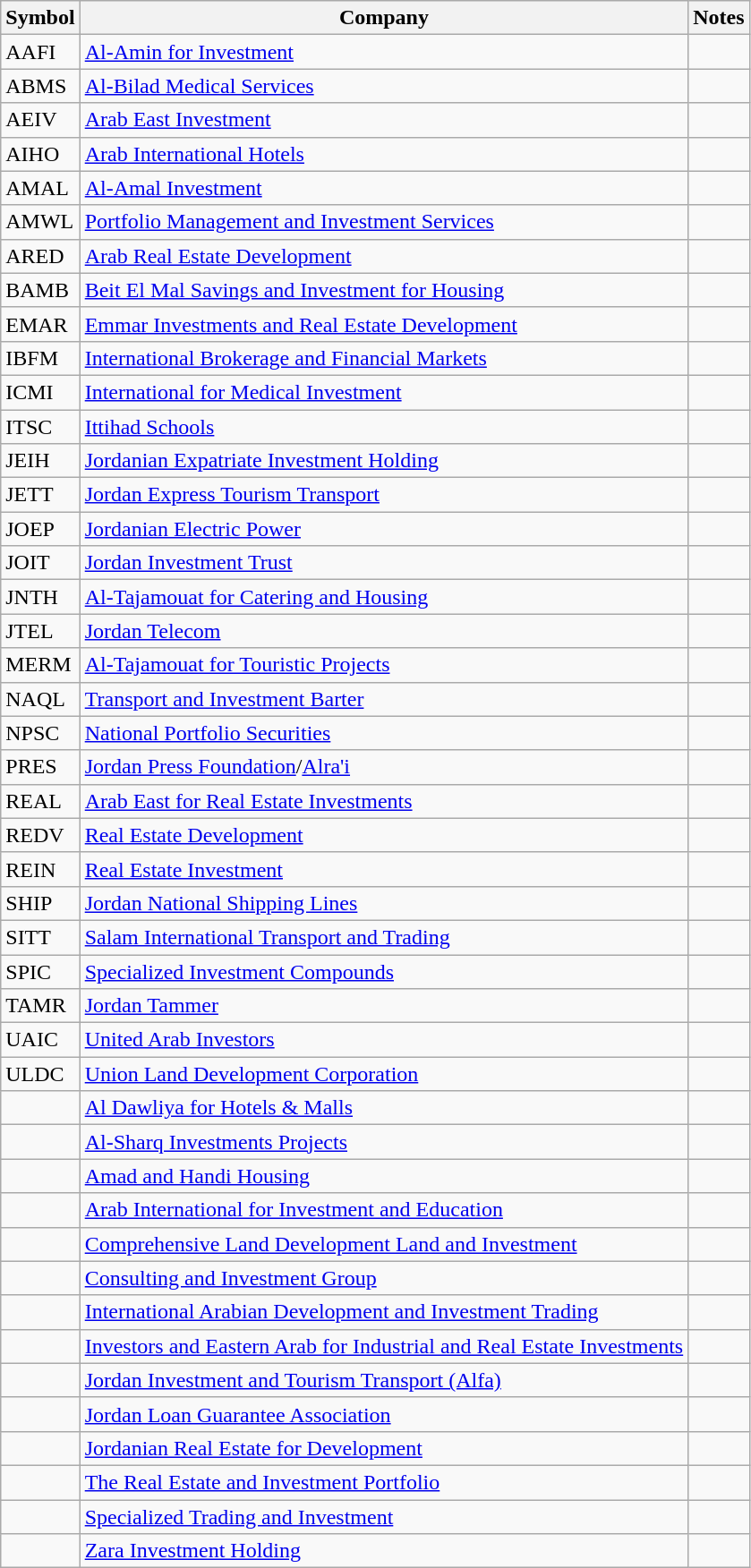<table class="wikitable">
<tr>
<th>Symbol</th>
<th>Company</th>
<th>Notes</th>
</tr>
<tr>
<td>AAFI</td>
<td><a href='#'>Al-Amin for Investment</a></td>
<td></td>
</tr>
<tr>
<td>ABMS</td>
<td><a href='#'>Al-Bilad Medical Services</a></td>
<td></td>
</tr>
<tr>
<td>AEIV</td>
<td><a href='#'>Arab East Investment</a></td>
<td></td>
</tr>
<tr>
<td>AIHO</td>
<td><a href='#'>Arab International Hotels</a></td>
<td></td>
</tr>
<tr>
<td>AMAL</td>
<td><a href='#'>Al-Amal Investment</a></td>
<td></td>
</tr>
<tr>
<td>AMWL</td>
<td><a href='#'>Portfolio Management and Investment Services</a></td>
<td></td>
</tr>
<tr>
<td>ARED</td>
<td><a href='#'>Arab Real Estate Development</a></td>
<td></td>
</tr>
<tr>
<td>BAMB</td>
<td><a href='#'>Beit El Mal Savings and Investment for Housing</a></td>
<td></td>
</tr>
<tr>
<td>EMAR</td>
<td><a href='#'>Emmar Investments and Real Estate Development</a></td>
<td></td>
</tr>
<tr>
<td>IBFM</td>
<td><a href='#'>International Brokerage and Financial Markets</a></td>
<td></td>
</tr>
<tr>
<td>ICMI</td>
<td><a href='#'>International for Medical Investment</a></td>
<td></td>
</tr>
<tr>
<td>ITSC</td>
<td><a href='#'>Ittihad Schools</a></td>
<td></td>
</tr>
<tr>
<td>JEIH</td>
<td><a href='#'>Jordanian Expatriate Investment Holding</a></td>
<td></td>
</tr>
<tr>
<td>JETT</td>
<td><a href='#'>Jordan Express Tourism Transport</a></td>
<td></td>
</tr>
<tr>
<td>JOEP</td>
<td><a href='#'>Jordanian Electric Power</a></td>
<td></td>
</tr>
<tr>
<td>JOIT</td>
<td><a href='#'>Jordan Investment Trust</a></td>
<td></td>
</tr>
<tr>
<td>JNTH</td>
<td><a href='#'>Al-Tajamouat for Catering and Housing</a></td>
<td></td>
</tr>
<tr>
<td>JTEL</td>
<td><a href='#'>Jordan Telecom</a></td>
<td></td>
</tr>
<tr>
<td>MERM</td>
<td><a href='#'>Al-Tajamouat for Touristic Projects</a></td>
<td></td>
</tr>
<tr>
<td>NAQL</td>
<td><a href='#'>Transport and Investment Barter</a></td>
<td></td>
</tr>
<tr>
<td>NPSC</td>
<td><a href='#'>National Portfolio Securities</a></td>
<td></td>
</tr>
<tr>
<td>PRES</td>
<td><a href='#'>Jordan Press Foundation</a>/<a href='#'>Alra'i</a></td>
<td></td>
</tr>
<tr>
<td>REAL</td>
<td><a href='#'>Arab East for Real Estate Investments</a></td>
<td></td>
</tr>
<tr>
<td>REDV</td>
<td><a href='#'>Real Estate Development</a></td>
<td></td>
</tr>
<tr>
<td>REIN</td>
<td><a href='#'>Real Estate Investment</a></td>
<td></td>
</tr>
<tr>
<td>SHIP</td>
<td><a href='#'>Jordan National Shipping Lines</a></td>
<td></td>
</tr>
<tr>
<td>SITT</td>
<td><a href='#'>Salam International Transport and Trading</a></td>
<td></td>
</tr>
<tr>
<td>SPIC</td>
<td><a href='#'>Specialized Investment Compounds</a></td>
<td></td>
</tr>
<tr>
<td>TAMR</td>
<td><a href='#'>Jordan Tammer</a></td>
<td></td>
</tr>
<tr id="UAIC">
<td>UAIC</td>
<td><a href='#'>United Arab Investors</a></td>
<td></td>
</tr>
<tr>
<td>ULDC</td>
<td><a href='#'>Union Land Development Corporation</a></td>
<td></td>
</tr>
<tr>
<td></td>
<td><a href='#'>Al Dawliya for Hotels & Malls</a></td>
<td></td>
</tr>
<tr>
<td></td>
<td><a href='#'>Al-Sharq Investments Projects</a></td>
<td></td>
</tr>
<tr>
<td></td>
<td><a href='#'>Amad and Handi Housing</a></td>
<td></td>
</tr>
<tr>
<td></td>
<td><a href='#'>Arab International for Investment and Education</a></td>
<td></td>
</tr>
<tr>
<td></td>
<td><a href='#'>Comprehensive Land Development Land and Investment</a></td>
<td></td>
</tr>
<tr>
<td></td>
<td><a href='#'>Consulting and Investment Group</a></td>
<td></td>
</tr>
<tr>
<td></td>
<td><a href='#'>International Arabian Development and Investment Trading</a></td>
<td></td>
</tr>
<tr>
<td></td>
<td><a href='#'>Investors and Eastern Arab for Industrial and Real Estate Investments</a></td>
<td></td>
</tr>
<tr>
<td></td>
<td><a href='#'>Jordan Investment and Tourism Transport (Alfa)</a></td>
<td></td>
</tr>
<tr>
<td></td>
<td><a href='#'>Jordan Loan Guarantee Association</a></td>
<td></td>
</tr>
<tr>
<td></td>
<td><a href='#'>Jordanian Real Estate for Development</a></td>
<td></td>
</tr>
<tr>
<td></td>
<td><a href='#'>The Real Estate and Investment Portfolio</a></td>
<td></td>
</tr>
<tr>
<td></td>
<td><a href='#'>Specialized Trading and Investment</a></td>
<td></td>
</tr>
<tr>
<td></td>
<td><a href='#'>Zara Investment Holding</a></td>
<td></td>
</tr>
</table>
